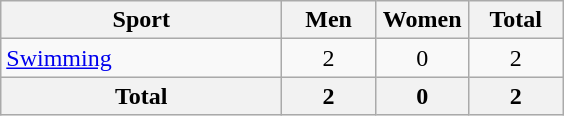<table class="wikitable sortable" style="text-align:center;">
<tr>
<th width=180>Sport</th>
<th width=55>Men</th>
<th width=55>Women</th>
<th width=55>Total</th>
</tr>
<tr>
<td align=left><a href='#'>Swimming</a></td>
<td>2</td>
<td>0</td>
<td>2</td>
</tr>
<tr>
<th>Total</th>
<th>2</th>
<th>0</th>
<th>2</th>
</tr>
</table>
